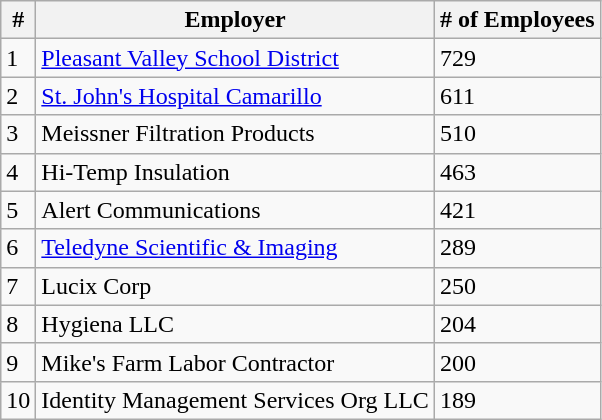<table class="wikitable">
<tr>
<th>#</th>
<th>Employer</th>
<th># of Employees</th>
</tr>
<tr>
<td>1</td>
<td><a href='#'>Pleasant Valley School District</a></td>
<td>729</td>
</tr>
<tr>
<td>2</td>
<td><a href='#'>St. John's Hospital Camarillo</a></td>
<td>611</td>
</tr>
<tr>
<td>3</td>
<td>Meissner Filtration Products</td>
<td>510</td>
</tr>
<tr>
<td>4</td>
<td>Hi-Temp Insulation</td>
<td>463</td>
</tr>
<tr>
<td>5</td>
<td>Alert Communications</td>
<td>421</td>
</tr>
<tr>
<td>6</td>
<td><a href='#'>Teledyne Scientific & Imaging</a></td>
<td>289</td>
</tr>
<tr>
<td>7</td>
<td>Lucix Corp</td>
<td>250</td>
</tr>
<tr>
<td>8</td>
<td>Hygiena LLC</td>
<td>204</td>
</tr>
<tr>
<td>9</td>
<td>Mike's Farm Labor Contractor</td>
<td>200</td>
</tr>
<tr>
<td>10</td>
<td>Identity Management Services Org LLC</td>
<td>189</td>
</tr>
</table>
